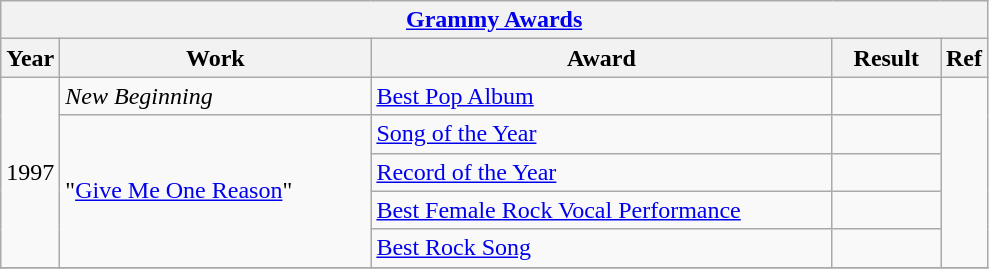<table class="wikitable">
<tr>
<th colspan="6" align="center"><a href='#'>Grammy Awards</a></th>
</tr>
<tr>
<th>Year</th>
<th style="width:200px;">Work</th>
<th style="width:300px;">Award</th>
<th width="65">Result</th>
<th width="20">Ref</th>
</tr>
<tr>
<td rowspan=5>1997</td>
<td><em>New Beginning</em></td>
<td><a href='#'>Best Pop Album</a></td>
<td></td>
<td rowspan=5 align="center"></td>
</tr>
<tr>
<td rowspan=4>"<a href='#'>Give Me One Reason</a>"</td>
<td><a href='#'>Song of the Year</a></td>
<td></td>
</tr>
<tr>
<td><a href='#'>Record of the Year</a></td>
<td></td>
</tr>
<tr>
<td><a href='#'>Best Female Rock Vocal Performance</a></td>
<td></td>
</tr>
<tr>
<td><a href='#'>Best Rock Song</a></td>
<td></td>
</tr>
<tr>
</tr>
</table>
